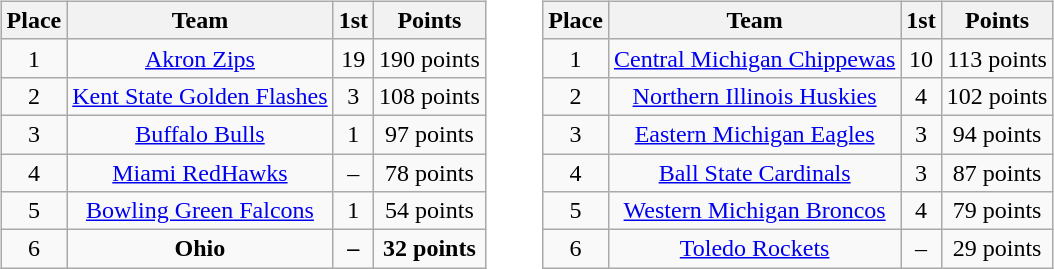<table align="center">
<tr>
<td width=50%><br><table class="wikitable" style="text-align:center" border="1">
<tr>
<th>Place</th>
<th>Team</th>
<th>1st</th>
<th>Points</th>
</tr>
<tr>
<td>1</td>
<td><a href='#'>Akron Zips</a></td>
<td>19</td>
<td>190 points</td>
</tr>
<tr>
<td>2</td>
<td><a href='#'>Kent State Golden Flashes</a></td>
<td>3</td>
<td>108 points</td>
</tr>
<tr>
<td>3</td>
<td><a href='#'>Buffalo Bulls</a></td>
<td>1</td>
<td>97 points</td>
</tr>
<tr>
<td>4</td>
<td><a href='#'>Miami RedHawks</a></td>
<td>–</td>
<td>78 points</td>
</tr>
<tr>
<td>5</td>
<td><a href='#'>Bowling Green Falcons</a></td>
<td>1</td>
<td>54 points</td>
</tr>
<tr>
<td>6</td>
<td><strong>Ohio</strong></td>
<td><strong>–</strong></td>
<td><strong>32 points</strong></td>
</tr>
</table>
</td>
<td width=50%><br><table class="wikitable" style="text-align:center" border="1">
<tr>
<th>Place</th>
<th>Team</th>
<th>1st</th>
<th>Points</th>
</tr>
<tr>
<td>1</td>
<td><a href='#'>Central Michigan Chippewas</a></td>
<td>10</td>
<td>113 points</td>
</tr>
<tr>
<td>2</td>
<td><a href='#'>Northern Illinois Huskies</a></td>
<td>4</td>
<td>102 points</td>
</tr>
<tr>
<td>3</td>
<td><a href='#'>Eastern Michigan Eagles</a></td>
<td>3</td>
<td>94 points</td>
</tr>
<tr>
<td>4</td>
<td><a href='#'>Ball State Cardinals</a></td>
<td>3</td>
<td>87 points</td>
</tr>
<tr>
<td>5</td>
<td><a href='#'>Western Michigan Broncos</a></td>
<td>4</td>
<td>79 points</td>
</tr>
<tr>
<td>6</td>
<td><a href='#'>Toledo Rockets</a></td>
<td>–</td>
<td>29 points</td>
</tr>
</table>
</td>
</tr>
</table>
